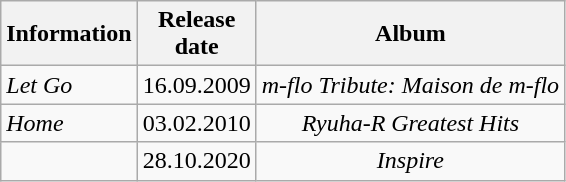<table class="wikitable">
<tr>
<th rowspan="1">Information</th>
<th rowspan="1">Release<br> date<br></th>
<th rowspan="1">Album</th>
</tr>
<tr>
<td><em>Let Go</em></td>
<td>16.09.2009</td>
<td style="text-align:center;"><em>m-flo Tribute: Maison de m-flo</em></td>
</tr>
<tr>
<td><em>Home</em></td>
<td>03.02.2010</td>
<td style="text-align:center;"><em>Ryuha-R Greatest Hits</em></td>
</tr>
<tr>
<td><em></em></td>
<td>28.10.2020</td>
<td style="text-align:center;"><em>Inspire</em></td>
</tr>
</table>
